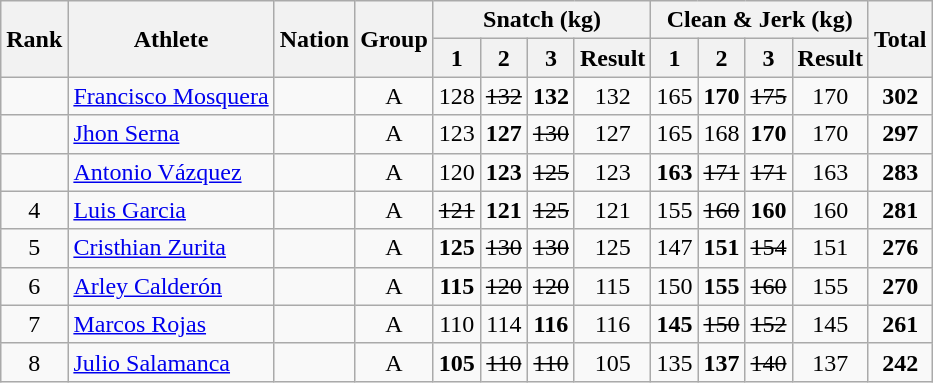<table class="wikitable sortable" style="text-align:center;">
<tr>
<th rowspan=2>Rank</th>
<th rowspan=2>Athlete</th>
<th rowspan=2>Nation</th>
<th rowspan=2>Group</th>
<th colspan=4>Snatch (kg)</th>
<th colspan=4>Clean & Jerk (kg)</th>
<th rowspan=2>Total</th>
</tr>
<tr>
<th>1</th>
<th>2</th>
<th>3</th>
<th>Result</th>
<th>1</th>
<th>2</th>
<th>3</th>
<th>Result</th>
</tr>
<tr>
<td></td>
<td align=left><a href='#'>Francisco Mosquera</a></td>
<td align=left></td>
<td>A</td>
<td>128</td>
<td><s>132</s></td>
<td><strong>132</strong></td>
<td>132</td>
<td>165</td>
<td><strong>170</strong></td>
<td><s>175</s></td>
<td>170</td>
<td><strong>302</strong></td>
</tr>
<tr>
<td></td>
<td align=left><a href='#'>Jhon Serna</a></td>
<td align=left></td>
<td>A</td>
<td>123</td>
<td><strong>127</strong></td>
<td><s>130</s></td>
<td>127</td>
<td>165</td>
<td>168</td>
<td><strong>170</strong></td>
<td>170</td>
<td><strong>297</strong></td>
</tr>
<tr>
<td></td>
<td align=left><a href='#'>Antonio Vázquez</a></td>
<td align=left></td>
<td>A</td>
<td>120</td>
<td><strong>123</strong></td>
<td><s>125</s></td>
<td>123</td>
<td><strong>163</strong></td>
<td><s>171</s></td>
<td><s>171</s></td>
<td>163</td>
<td><strong>283</strong></td>
</tr>
<tr>
<td>4</td>
<td align=left><a href='#'>Luis Garcia</a></td>
<td align=left></td>
<td>A</td>
<td><s>121</s></td>
<td><strong>121</strong></td>
<td><s>125</s></td>
<td>121</td>
<td>155</td>
<td><s>160</s></td>
<td><strong>160</strong></td>
<td>160</td>
<td><strong>281</strong></td>
</tr>
<tr>
<td>5</td>
<td align=left><a href='#'>Cristhian Zurita</a></td>
<td align=left></td>
<td>A</td>
<td><strong>125</strong></td>
<td><s>130</s></td>
<td><s>130</s></td>
<td>125</td>
<td>147</td>
<td><strong>151</strong></td>
<td><s>154</s></td>
<td>151</td>
<td><strong>276</strong></td>
</tr>
<tr>
<td>6</td>
<td align=left><a href='#'>Arley Calderón</a></td>
<td align=left></td>
<td>A</td>
<td><strong>115</strong></td>
<td><s>120</s></td>
<td><s>120</s></td>
<td>115</td>
<td>150</td>
<td><strong>155</strong></td>
<td><s>160</s></td>
<td>155</td>
<td><strong>270</strong></td>
</tr>
<tr>
<td>7</td>
<td align=left><a href='#'>Marcos Rojas</a></td>
<td align=left></td>
<td>A</td>
<td>110</td>
<td>114</td>
<td><strong>116</strong></td>
<td>116</td>
<td><strong>145</strong></td>
<td><s>150</s></td>
<td><s>152</s></td>
<td>145</td>
<td><strong>261</strong></td>
</tr>
<tr>
<td>8</td>
<td align=left><a href='#'>Julio Salamanca</a></td>
<td align=left></td>
<td>A</td>
<td><strong>105</strong></td>
<td><s>110</s></td>
<td><s>110</s></td>
<td>105</td>
<td>135</td>
<td><strong>137</strong></td>
<td><s>140</s></td>
<td>137</td>
<td><strong>242</strong></td>
</tr>
</table>
